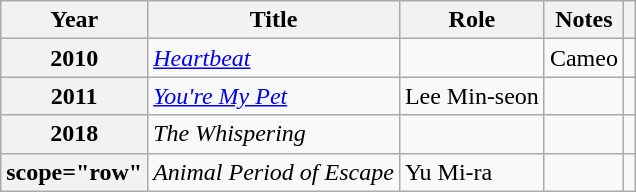<table class="wikitable plainrowheaders">
<tr>
<th scope="col">Year</th>
<th scope="col">Title</th>
<th scope="col">Role</th>
<th scope="col">Notes</th>
<th scope="col"></th>
</tr>
<tr>
<th scope="row">2010</th>
<td><em><a href='#'>Heartbeat</a></em></td>
<td></td>
<td>Cameo</td>
<td style="text-align:center"></td>
</tr>
<tr>
<th scope="row">2011</th>
<td><em><a href='#'>You're My Pet</a></em></td>
<td>Lee Min-seon</td>
<td></td>
<td style="text-align:center"></td>
</tr>
<tr>
<th scope="row">2018</th>
<td><em>The Whispering</em></td>
<td></td>
<td></td>
<td style="text-align:center"></td>
</tr>
<tr>
<th>scope="row" </th>
<td><em>Animal Period of Escape</em></td>
<td>Yu Mi-ra</td>
<td></td>
<td style="text-align:center"></td>
</tr>
</table>
